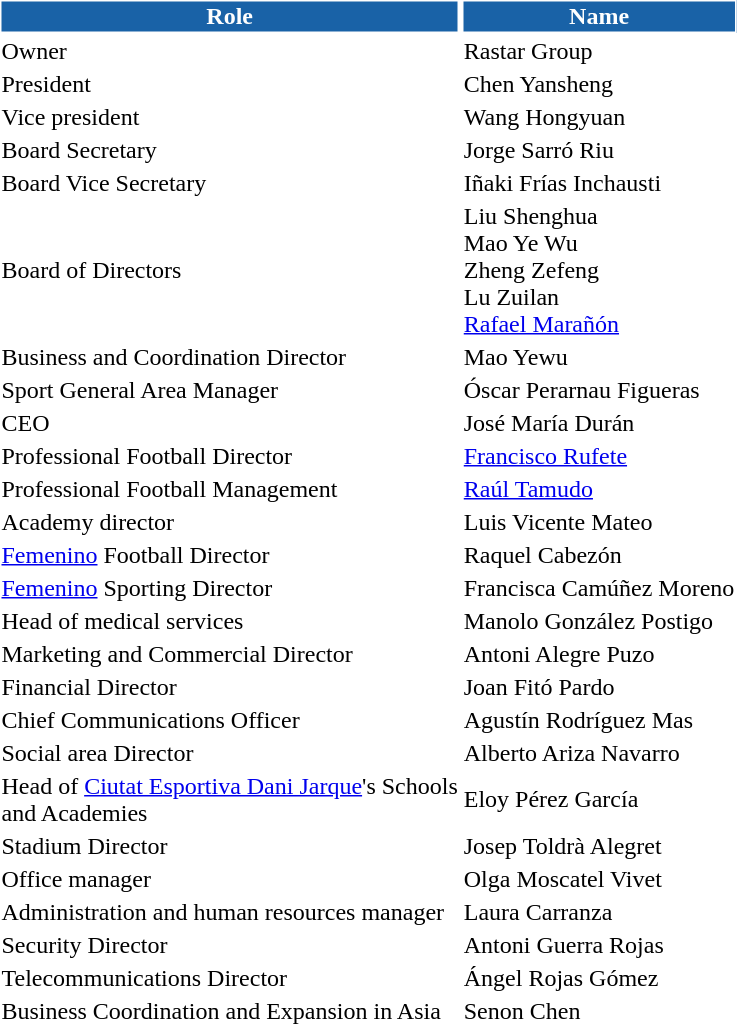<table class="toccolours">
<tr>
<th style="background:#1962a7;color:#fefefe;border:1px solid #fefefe">Role</th>
<th style="background:#1962a7;color:#fefefe;border:1px solid #fefefe">Name</th>
</tr>
<tr>
<td>Owner</td>
<td> Rastar Group</td>
</tr>
<tr>
<td>President</td>
<td> Chen Yansheng</td>
</tr>
<tr>
<td>Vice president</td>
<td> Wang Hongyuan</td>
</tr>
<tr>
<td>Board Secretary</td>
<td> Jorge Sarró Riu</td>
</tr>
<tr>
<td>Board Vice Secretary</td>
<td> Iñaki Frías Inchausti</td>
</tr>
<tr>
<td>Board of Directors</td>
<td> Liu Shenghua <br>  Mao Ye Wu <br>  Zheng Zefeng <br>  Lu Zuilan <br>  <a href='#'>Rafael Marañón</a></td>
</tr>
<tr>
<td>Business and Coordination Director</td>
<td> Mao Yewu</td>
</tr>
<tr>
<td>Sport General Area Manager</td>
<td> Óscar Perarnau Figueras</td>
</tr>
<tr>
<td>CEO</td>
<td> José María Durán</td>
</tr>
<tr>
<td>Professional Football Director</td>
<td> <a href='#'>Francisco Rufete</a></td>
</tr>
<tr>
<td>Professional Football Management</td>
<td> <a href='#'>Raúl Tamudo</a></td>
</tr>
<tr>
<td>Academy director</td>
<td> Luis Vicente Mateo</td>
</tr>
<tr>
<td><a href='#'>Femenino</a> Football Director</td>
<td> Raquel Cabezón</td>
</tr>
<tr>
<td><a href='#'>Femenino</a> Sporting Director</td>
<td> Francisca Camúñez Moreno</td>
</tr>
<tr>
<td>Head of medical services</td>
<td> Manolo González Postigo</td>
</tr>
<tr>
<td>Marketing and Commercial Director</td>
<td> Antoni Alegre Puzo</td>
</tr>
<tr>
<td>Financial Director</td>
<td> Joan Fitó Pardo</td>
</tr>
<tr>
<td>Chief Communications Officer</td>
<td> Agustín Rodríguez Mas</td>
</tr>
<tr>
<td>Social area Director</td>
<td> Alberto Ariza Navarro</td>
</tr>
<tr>
<td>Head of <a href='#'>Ciutat Esportiva Dani Jarque</a>'s Schools<br>and Academies</td>
<td> Eloy Pérez García</td>
</tr>
<tr>
<td>Stadium Director</td>
<td> Josep Toldrà Alegret</td>
</tr>
<tr>
<td>Office manager</td>
<td> Olga Moscatel Vivet</td>
</tr>
<tr>
<td>Administration and human resources manager</td>
<td> Laura Carranza</td>
</tr>
<tr>
<td>Security Director</td>
<td> Antoni Guerra Rojas</td>
</tr>
<tr>
<td>Telecommunications Director</td>
<td> Ángel Rojas Gómez</td>
</tr>
<tr>
<td>Business Coordination and Expansion in Asia</td>
<td> Senon Chen</td>
</tr>
</table>
